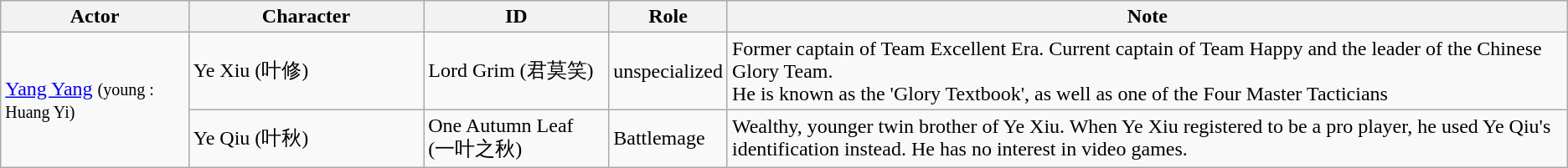<table class="wikitable">
<tr>
<th style="width:12%">Actor</th>
<th style="width:15%">Character</th>
<th>ID</th>
<th>Role</th>
<th>Note</th>
</tr>
<tr>
<td rowspan=2><a href='#'>Yang Yang</a> <small>(young : Huang Yi)</small></td>
<td>Ye Xiu (叶修)</td>
<td>Lord Grim (君莫笑)</td>
<td>unspecialized</td>
<td>Former captain of Team Excellent Era. Current captain of Team Happy and the leader of the Chinese Glory Team. <br>He is known as the 'Glory Textbook', as well as one of the Four Master Tacticians</td>
</tr>
<tr>
<td>Ye Qiu (叶秋)</td>
<td>One Autumn Leaf (一叶之秋)</td>
<td>Battlemage</td>
<td>Wealthy, younger twin brother of Ye Xiu. When Ye Xiu registered to be a pro player, he used Ye Qiu's identification instead. He has no interest in video games.</td>
</tr>
</table>
